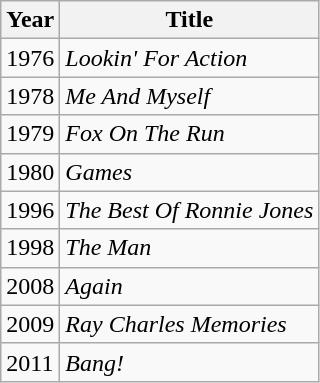<table class="wikitable">
<tr>
<th>Year</th>
<th>Title</th>
</tr>
<tr>
<td>1976</td>
<td><em>Lookin' For Action</em></td>
</tr>
<tr>
<td>1978</td>
<td><em>Me And Myself</em></td>
</tr>
<tr>
<td>1979</td>
<td><em>Fox On The Run</em></td>
</tr>
<tr>
<td>1980</td>
<td><em>Games</em></td>
</tr>
<tr>
<td>1996</td>
<td><em>The Best Of Ronnie Jones</em></td>
</tr>
<tr>
<td>1998</td>
<td><em>The Man</em></td>
</tr>
<tr>
<td>2008</td>
<td><em>Again</em></td>
</tr>
<tr>
<td>2009</td>
<td><em>Ray Charles Memories</em></td>
</tr>
<tr>
<td>2011</td>
<td><em>Bang!</em></td>
</tr>
</table>
